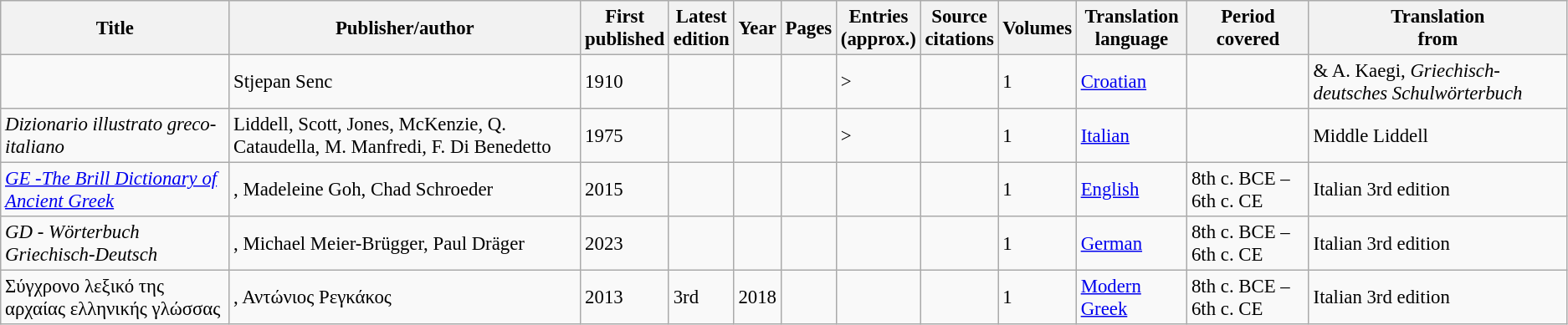<table class="sortable wikitable" style="font-size:95%;">
<tr>
<th>Title</th>
<th>Publisher/author</th>
<th>First<br>published</th>
<th data-sort-type="number">Latest<br>edition</th>
<th>Year</th>
<th>Pages</th>
<th>Entries<br>(approx.)</th>
<th>Source<br>citations</th>
<th>Volumes</th>
<th>Translation<br>language</th>
<th>Period<br>covered</th>
<th>Translation<br>from</th>
</tr>
<tr>
<td align="left"><em></em></td>
<td>Stjepan Senc</td>
<td>1910</td>
<td></td>
<td></td>
<td></td>
<td>></td>
<td></td>
<td>1</td>
<td><a href='#'>Croatian</a></td>
<td></td>
<td> & A. Kaegi, <em>Griechisch-deutsches Schulwörterbuch</em></td>
</tr>
<tr>
<td align="left"><em>Dizionario illustrato greco-italiano</em></td>
<td>Liddell, Scott, Jones, McKenzie, Q. Cataudella, M. Manfredi, F. Di Benedetto</td>
<td>1975</td>
<td></td>
<td></td>
<td></td>
<td>></td>
<td></td>
<td>1</td>
<td><a href='#'>Italian</a></td>
<td></td>
<td>Middle Liddell</td>
</tr>
<tr>
<td align="left"><em><a href='#'>GE -The Brill Dictionary of Ancient Greek</a></em></td>
<td>, Madeleine Goh, Chad Schroeder</td>
<td>2015</td>
<td></td>
<td></td>
<td></td>
<td></td>
<td></td>
<td>1</td>
<td><a href='#'>English</a></td>
<td>8th c. BCE – 6th c. CE</td>
<td>Italian 3rd edition</td>
</tr>
<tr>
<td align="left"><em>GD - Wörterbuch Griechisch-Deutsch</em></td>
<td>, Michael Meier-Brügger, Paul Dräger</td>
<td>2023</td>
<td></td>
<td></td>
<td></td>
<td></td>
<td></td>
<td>1</td>
<td><a href='#'>German</a></td>
<td>8th c. BCE – 6th c. CE</td>
<td>Italian 3rd edition</td>
</tr>
<tr>
<td align="left">Σύγχρονο λεξικό της αρχαίας ελληνικής γλώσσας</td>
<td>, Αντώνιος Ρεγκάκος</td>
<td>2013</td>
<td>3rd</td>
<td>2018</td>
<td></td>
<td></td>
<td></td>
<td>1</td>
<td><a href='#'>Modern Greek</a></td>
<td>8th c. BCE – 6th c. CE</td>
<td>Italian 3rd edition</td>
</tr>
</table>
